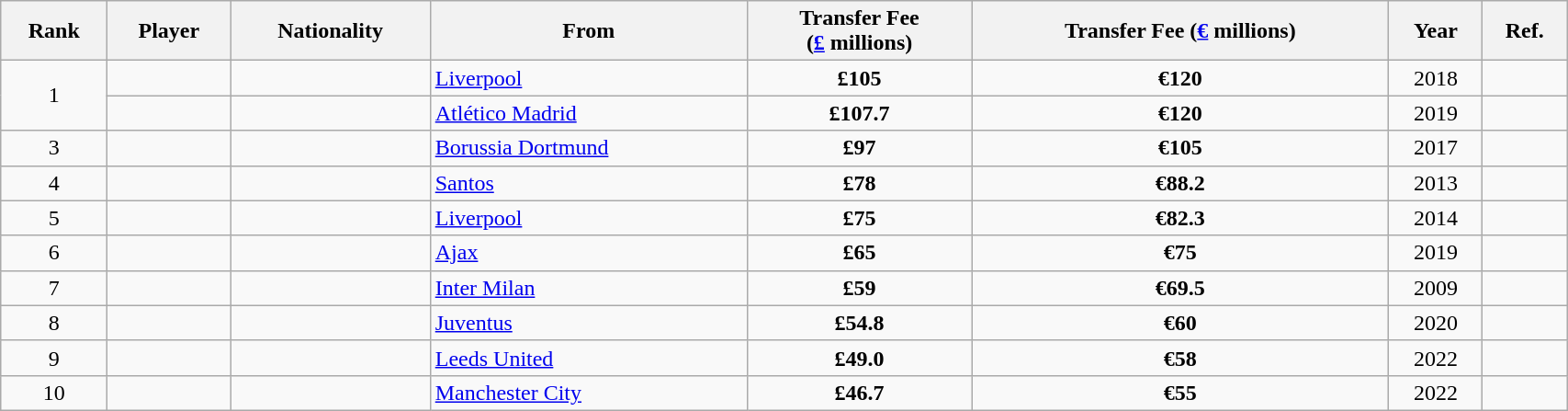<table class="wikitable sortable" style="text-align: center; width:90%">
<tr>
<th>Rank</th>
<th>Player</th>
<th>Nationality</th>
<th>From</th>
<th>Transfer Fee<br>(<a href='#'>£</a> millions)</th>
<th>Transfer Fee (<a href='#'>€</a> millions)</th>
<th>Year</th>
<th scope="col" class="unsortable">Ref.</th>
</tr>
<tr>
<td rowspan=2>1</td>
<td></td>
<td align=left></td>
<td align=left> <a href='#'>Liverpool</a></td>
<td><strong>£105</strong></td>
<td><strong>€120</strong></td>
<td>2018</td>
<td></td>
</tr>
<tr>
<td></td>
<td align=left></td>
<td align=left> <a href='#'>Atlético Madrid</a></td>
<td><strong>£107.7</strong></td>
<td><strong>€120</strong></td>
<td>2019</td>
<td></td>
</tr>
<tr>
<td>3</td>
<td></td>
<td align=left></td>
<td align=left> <a href='#'>Borussia Dortmund</a></td>
<td><strong>£97</strong></td>
<td><strong>€105</strong></td>
<td>2017</td>
<td></td>
</tr>
<tr>
<td>4</td>
<td></td>
<td align=left></td>
<td align=left> <a href='#'>Santos</a></td>
<td><strong>£78</strong></td>
<td><strong>€88.2</strong></td>
<td>2013</td>
<td></td>
</tr>
<tr>
<td>5</td>
<td></td>
<td align=left></td>
<td align=left> <a href='#'>Liverpool</a></td>
<td><strong>£75</strong></td>
<td><strong>€82.3</strong></td>
<td>2014</td>
<td></td>
</tr>
<tr>
<td>6</td>
<td></td>
<td align=left></td>
<td align=left> <a href='#'>Ajax</a></td>
<td><strong>£65</strong></td>
<td><strong>€75</strong></td>
<td>2019</td>
<td></td>
</tr>
<tr>
<td>7</td>
<td></td>
<td align=left></td>
<td align=left> <a href='#'>Inter Milan</a></td>
<td><strong>£59</strong></td>
<td><strong>€69.5</strong></td>
<td>2009</td>
<td></td>
</tr>
<tr>
<td>8</td>
<td></td>
<td align=left></td>
<td align=left> <a href='#'>Juventus</a></td>
<td><strong>£54.8</strong></td>
<td><strong>€60</strong></td>
<td>2020</td>
<td></td>
</tr>
<tr>
<td>9</td>
<td></td>
<td align=left></td>
<td align=left> <a href='#'>Leeds United</a></td>
<td><strong>£49.0</strong></td>
<td><strong>€58</strong></td>
<td>2022</td>
<td></td>
</tr>
<tr>
<td>10</td>
<td></td>
<td align=left></td>
<td align=left> <a href='#'>Manchester City</a></td>
<td><strong>£46.7</strong></td>
<td><strong>€55</strong></td>
<td>2022</td>
<td></td>
</tr>
</table>
